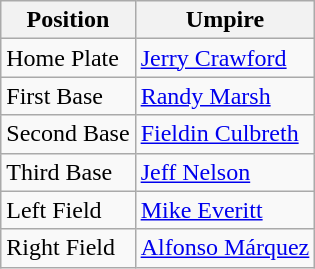<table class="wikitable">
<tr>
<th>Position</th>
<th>Umpire</th>
</tr>
<tr>
<td>Home Plate</td>
<td><a href='#'>Jerry Crawford</a></td>
</tr>
<tr>
<td>First Base</td>
<td><a href='#'>Randy Marsh</a></td>
</tr>
<tr>
<td>Second Base</td>
<td><a href='#'>Fieldin Culbreth</a></td>
</tr>
<tr>
<td>Third Base</td>
<td><a href='#'>Jeff Nelson</a></td>
</tr>
<tr>
<td>Left Field</td>
<td><a href='#'>Mike Everitt</a></td>
</tr>
<tr>
<td>Right Field</td>
<td><a href='#'>Alfonso Márquez</a></td>
</tr>
</table>
